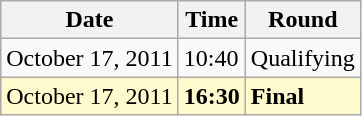<table class="wikitable">
<tr>
<th>Date</th>
<th>Time</th>
<th>Round</th>
</tr>
<tr>
<td>October 17, 2011</td>
<td>10:40</td>
<td>Qualifying</td>
</tr>
<tr style=background:lemonchiffon>
<td>October 17, 2011</td>
<td><strong>16:30</strong></td>
<td><strong>Final</strong></td>
</tr>
</table>
